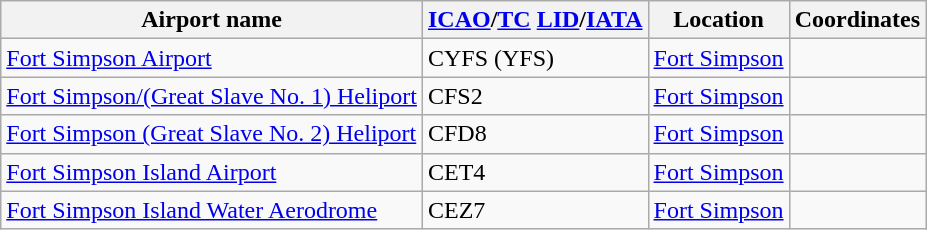<table class="wikitable sortable" style="width:auto;">
<tr>
<th width="*">Airport name</th>
<th width="*"><a href='#'>ICAO</a>/<a href='#'>TC</a> <a href='#'>LID</a>/<a href='#'>IATA</a></th>
<th width="*">Location</th>
<th width="*">Coordinates</th>
</tr>
<tr>
<td><a href='#'>Fort Simpson Airport</a></td>
<td>CYFS (YFS)</td>
<td><a href='#'>Fort Simpson</a></td>
<td></td>
</tr>
<tr>
<td><a href='#'>Fort Simpson/(Great Slave No. 1) Heliport</a></td>
<td>CFS2</td>
<td><a href='#'>Fort Simpson</a></td>
<td></td>
</tr>
<tr>
<td><a href='#'>Fort Simpson (Great Slave No. 2) Heliport</a></td>
<td>CFD8</td>
<td><a href='#'>Fort Simpson</a></td>
<td></td>
</tr>
<tr>
<td><a href='#'>Fort Simpson Island Airport</a></td>
<td>CET4</td>
<td><a href='#'>Fort Simpson</a></td>
<td></td>
</tr>
<tr>
<td><a href='#'>Fort Simpson Island Water Aerodrome</a></td>
<td>CEZ7</td>
<td><a href='#'>Fort Simpson</a></td>
<td></td>
</tr>
</table>
